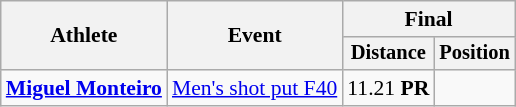<table class=wikitable style="font-size:90%">
<tr>
<th rowspan="2">Athlete</th>
<th rowspan="2">Event</th>
<th colspan="2">Final</th>
</tr>
<tr style="font-size:95%">
<th>Distance</th>
<th>Position</th>
</tr>
<tr align=center>
<td align=left><strong><a href='#'>Miguel Monteiro</a> </strong></td>
<td align=left><a href='#'>Men's shot put F40</a></td>
<td>11.21 <strong>PR</strong></td>
<td></td>
</tr>
</table>
